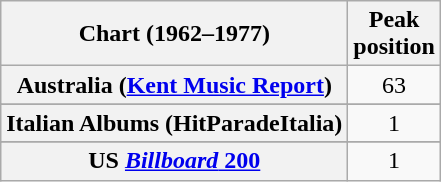<table class="wikitable sortable plainrowheaders" style="text-align:center">
<tr>
<th scope="col">Chart (1962–1977)</th>
<th scope="col">Peak<br>position</th>
</tr>
<tr>
<th scope="row">Australia (<a href='#'>Kent Music Report</a>)</th>
<td>63</td>
</tr>
<tr>
</tr>
<tr>
<th scope="row">Italian Albums (HitParadeItalia)</th>
<td>1</td>
</tr>
<tr>
</tr>
<tr>
</tr>
<tr>
</tr>
<tr>
<th scope="row">US <a href='#'><em>Billboard</em> 200</a></th>
<td>1</td>
</tr>
</table>
